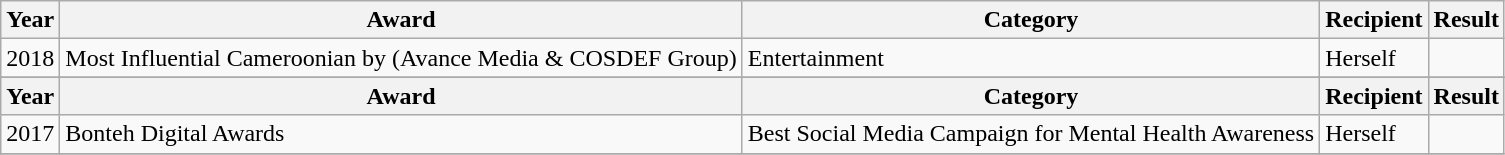<table class="wikitable plainrowheaders sortable">
<tr>
<th>Year</th>
<th>Award</th>
<th>Category</th>
<th>Recipient</th>
<th>Result</th>
</tr>
<tr>
<td>2018</td>
<td>Most Influential Cameroonian by (Avance Media & COSDEF Group)</td>
<td>Entertainment</td>
<td>Herself</td>
<td></td>
</tr>
<tr>
</tr>
<tr>
<th>Year</th>
<th>Award</th>
<th>Category</th>
<th>Recipient</th>
<th>Result</th>
</tr>
<tr>
<td>2017</td>
<td>Bonteh Digital Awards</td>
<td>Best Social Media Campaign for Mental Health Awareness</td>
<td>Herself</td>
<td></td>
</tr>
<tr>
</tr>
</table>
